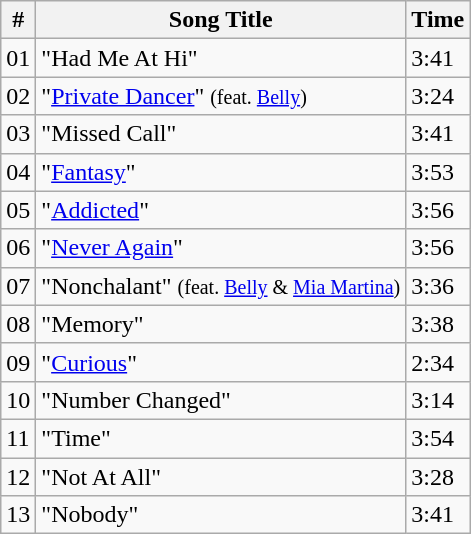<table class="wikitable">
<tr>
<th>#</th>
<th>Song Title</th>
<th>Time</th>
</tr>
<tr>
<td>01</td>
<td>"Had Me At Hi"</td>
<td>3:41</td>
</tr>
<tr>
<td>02</td>
<td>"<a href='#'>Private Dancer</a>" <small>(feat. <a href='#'>Belly</a>)</small></td>
<td>3:24</td>
</tr>
<tr>
<td>03</td>
<td>"Missed Call"</td>
<td>3:41</td>
</tr>
<tr>
<td>04</td>
<td>"<a href='#'>Fantasy</a>"</td>
<td>3:53</td>
</tr>
<tr>
<td>05</td>
<td>"<a href='#'>Addicted</a>"</td>
<td>3:56</td>
</tr>
<tr>
<td>06</td>
<td>"<a href='#'>Never Again</a>"</td>
<td>3:56</td>
</tr>
<tr>
<td>07</td>
<td>"Nonchalant" <small>(feat. <a href='#'>Belly</a> & <a href='#'>Mia Martina</a>)</small></td>
<td>3:36</td>
</tr>
<tr>
<td>08</td>
<td>"Memory"</td>
<td>3:38</td>
</tr>
<tr>
<td>09</td>
<td>"<a href='#'>Curious</a>"</td>
<td>2:34</td>
</tr>
<tr>
<td>10</td>
<td>"Number Changed"</td>
<td>3:14</td>
</tr>
<tr>
<td>11</td>
<td>"Time"</td>
<td>3:54</td>
</tr>
<tr>
<td>12</td>
<td>"Not At All"</td>
<td>3:28</td>
</tr>
<tr>
<td>13</td>
<td>"Nobody"</td>
<td>3:41</td>
</tr>
</table>
